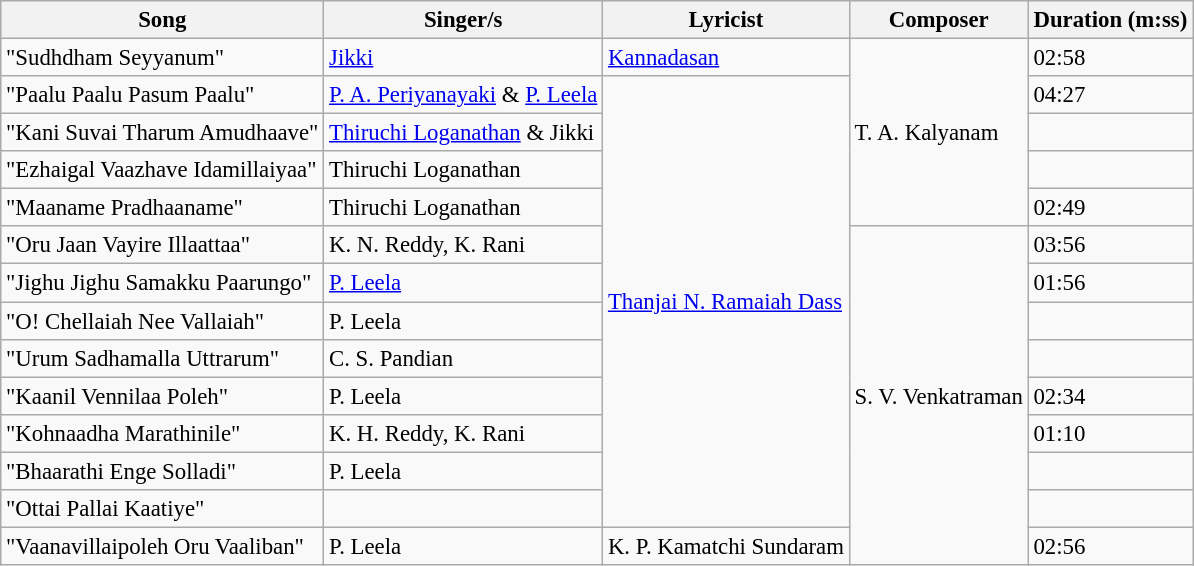<table class="wikitable" style="font-size:95%;">
<tr>
<th>Song</th>
<th>Singer/s</th>
<th>Lyricist</th>
<th>Composer</th>
<th>Duration (m:ss)</th>
</tr>
<tr>
<td>"Sudhdham Seyyanum"</td>
<td><a href='#'>Jikki</a></td>
<td><a href='#'>Kannadasan</a></td>
<td rowspan="5">T. A. Kalyanam</td>
<td>02:58</td>
</tr>
<tr>
<td>"Paalu Paalu Pasum Paalu"</td>
<td><a href='#'>P. A. Periyanayaki</a> & <a href='#'>P. Leela</a></td>
<td rowspan=12><a href='#'>Thanjai N. Ramaiah Dass</a></td>
<td>04:27</td>
</tr>
<tr>
<td>"Kani Suvai Tharum Amudhaave"</td>
<td><a href='#'>Thiruchi Loganathan</a> & Jikki</td>
<td></td>
</tr>
<tr>
<td>"Ezhaigal Vaazhave Idamillaiyaa"</td>
<td>Thiruchi Loganathan</td>
<td></td>
</tr>
<tr>
<td>"Maaname Pradhaaname"</td>
<td>Thiruchi Loganathan</td>
<td>02:49</td>
</tr>
<tr>
<td>"Oru Jaan Vayire Illaattaa"</td>
<td>K. N. Reddy, K. Rani</td>
<td rowspan=9>S. V. Venkatraman</td>
<td>03:56</td>
</tr>
<tr>
<td>"Jighu Jighu Samakku Paarungo"</td>
<td><a href='#'>P. Leela</a></td>
<td>01:56</td>
</tr>
<tr>
<td>"O! Chellaiah Nee Vallaiah"</td>
<td>P. Leela</td>
<td></td>
</tr>
<tr>
<td>"Urum Sadhamalla Uttrarum"</td>
<td>C. S. Pandian</td>
<td></td>
</tr>
<tr>
<td>"Kaanil Vennilaa Poleh"</td>
<td>P. Leela</td>
<td>02:34</td>
</tr>
<tr>
<td>"Kohnaadha Marathinile"</td>
<td>K. H. Reddy, K. Rani</td>
<td>01:10</td>
</tr>
<tr>
<td>"Bhaarathi Enge Solladi"</td>
<td>P. Leela</td>
<td></td>
</tr>
<tr>
<td>"Ottai Pallai Kaatiye"</td>
<td></td>
<td></td>
</tr>
<tr>
<td>"Vaanavillaipoleh Oru Vaaliban"</td>
<td>P. Leela</td>
<td>K. P. Kamatchi Sundaram</td>
<td>02:56</td>
</tr>
</table>
